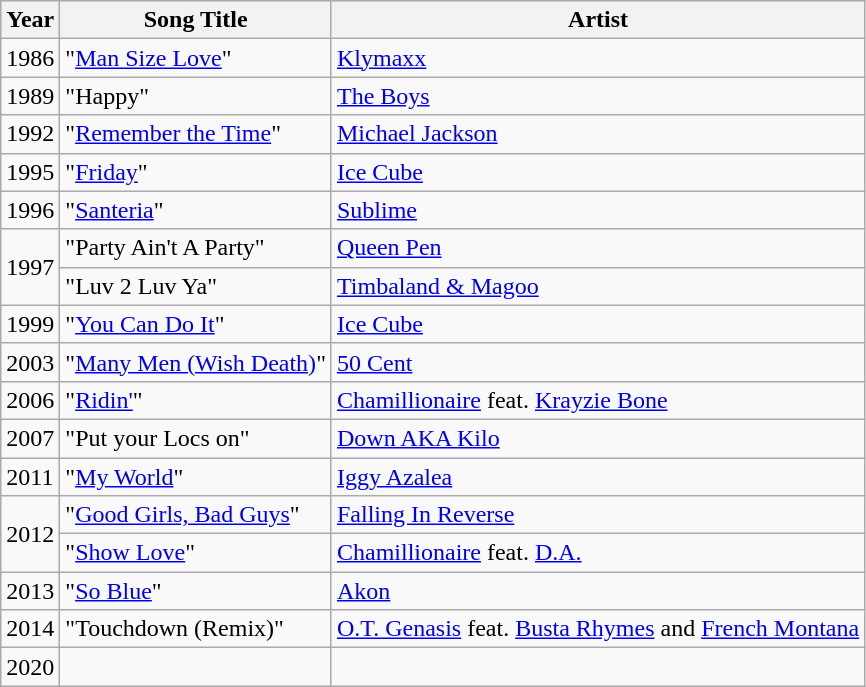<table class="wikitable sortable">
<tr>
<th>Year</th>
<th>Song Title</th>
<th>Artist</th>
</tr>
<tr>
<td>1986</td>
<td>"<a href='#'>Man Size Love</a>"</td>
<td><a href='#'>Klymaxx</a></td>
</tr>
<tr>
<td>1989</td>
<td>"Happy"</td>
<td><a href='#'>The Boys</a></td>
</tr>
<tr>
<td>1992</td>
<td>"<a href='#'>Remember the Time</a>"</td>
<td><a href='#'>Michael Jackson</a></td>
</tr>
<tr>
<td>1995</td>
<td>"<a href='#'>Friday</a>"</td>
<td><a href='#'>Ice Cube</a></td>
</tr>
<tr>
<td>1996</td>
<td>"<a href='#'>Santeria</a>"</td>
<td><a href='#'>Sublime</a></td>
</tr>
<tr>
<td rowspan=2>1997</td>
<td>"Party Ain't A Party"</td>
<td><a href='#'>Queen Pen</a></td>
</tr>
<tr>
<td>"Luv 2 Luv Ya"</td>
<td><a href='#'>Timbaland & Magoo</a></td>
</tr>
<tr>
<td>1999</td>
<td>"<a href='#'>You Can Do It</a>"</td>
<td><a href='#'>Ice Cube</a></td>
</tr>
<tr>
<td>2003</td>
<td>"<a href='#'>Many Men (Wish Death)</a>"</td>
<td><a href='#'>50 Cent</a></td>
</tr>
<tr>
<td>2006</td>
<td>"<a href='#'>Ridin'</a>"</td>
<td><a href='#'>Chamillionaire</a> feat. <a href='#'>Krayzie Bone</a></td>
</tr>
<tr>
<td>2007</td>
<td>"Put your Locs on"</td>
<td><a href='#'>Down AKA Kilo</a></td>
</tr>
<tr>
<td>2011</td>
<td>"<a href='#'>My World</a>"</td>
<td><a href='#'>Iggy Azalea</a></td>
</tr>
<tr>
<td rowspan=2>2012</td>
<td>"<a href='#'>Good Girls, Bad Guys</a>"</td>
<td><a href='#'>Falling In Reverse</a></td>
</tr>
<tr>
<td>"<a href='#'>Show Love</a>"</td>
<td><a href='#'>Chamillionaire</a> feat. <a href='#'>D.A.</a></td>
</tr>
<tr>
<td>2013</td>
<td>"<a href='#'>So Blue</a>"</td>
<td><a href='#'>Akon</a></td>
</tr>
<tr>
<td>2014</td>
<td>"Touchdown (Remix)"</td>
<td><a href='#'>O.T. Genasis</a> feat. <a href='#'>Busta Rhymes</a> and <a href='#'>French Montana</a></td>
</tr>
<tr>
<td>2020</td>
<td></td>
<td></td>
</tr>
</table>
